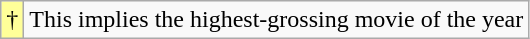<table class="wikitable">
<tr>
<td style="background-color:#FFFF99">†</td>
<td>This implies the highest-grossing movie of the year</td>
</tr>
</table>
